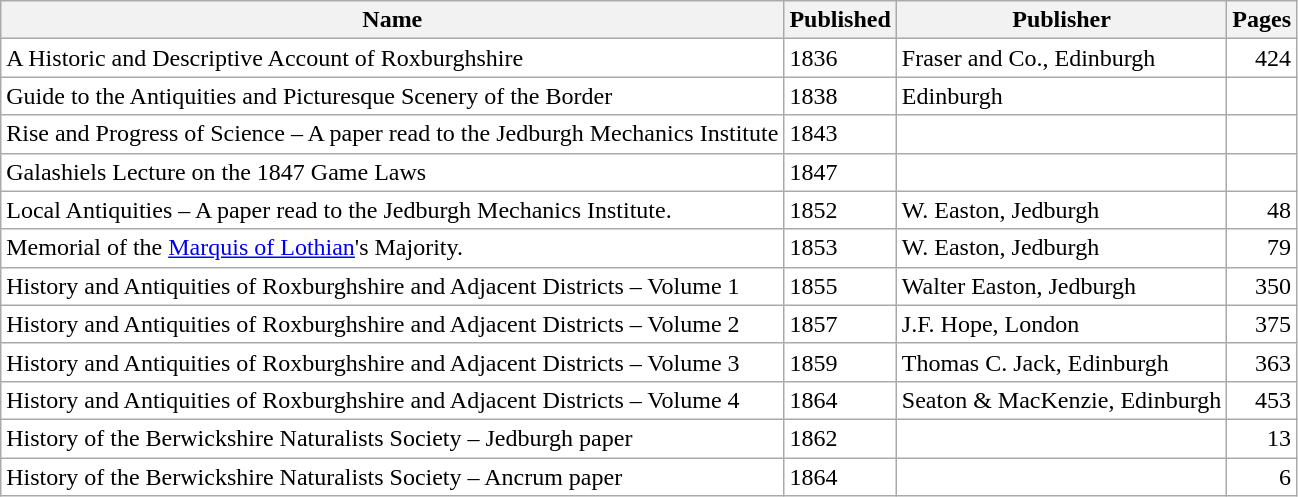<table style="background: white" class="wikitable" style="border: 3px solid blue;">
<tr>
<th>Name</th>
<th>Published</th>
<th>Publisher</th>
<th>Pages</th>
</tr>
<tr>
<td>A Historic and Descriptive Account of Roxburghshire</td>
<td>1836</td>
<td>Fraser and Co., Edinburgh</td>
<td style="text-align:right;">424</td>
</tr>
<tr>
<td>Guide to the Antiquities and Picturesque Scenery of the Border</td>
<td>1838</td>
<td>Edinburgh</td>
<td></td>
</tr>
<tr>
<td>Rise and Progress of Science – A paper read to the Jedburgh Mechanics Institute</td>
<td>1843</td>
<td></td>
<td></td>
</tr>
<tr>
<td>Galashiels Lecture on the 1847 Game Laws</td>
<td>1847</td>
<td></td>
<td></td>
</tr>
<tr>
<td>Local Antiquities – A paper read to the Jedburgh Mechanics Institute.</td>
<td>1852</td>
<td>W. Easton, Jedburgh</td>
<td style="text-align:right;">48</td>
</tr>
<tr>
<td>Memorial of the <a href='#'>Marquis of Lothian</a>'s Majority.</td>
<td>1853</td>
<td>W. Easton, Jedburgh</td>
<td style="text-align:right;">79</td>
</tr>
<tr>
<td>History and Antiquities of Roxburghshire and Adjacent Districts – Volume 1</td>
<td>1855</td>
<td>Walter Easton, Jedburgh</td>
<td style="text-align:right;">350</td>
</tr>
<tr>
<td>History and Antiquities of Roxburghshire and Adjacent Districts – Volume 2</td>
<td>1857</td>
<td>J.F. Hope, London</td>
<td style="text-align:right;">375</td>
</tr>
<tr>
<td>History and Antiquities of Roxburghshire and Adjacent Districts – Volume 3</td>
<td>1859</td>
<td>Thomas C. Jack, Edinburgh</td>
<td style="text-align:right;">363</td>
</tr>
<tr>
<td>History and Antiquities of Roxburghshire and Adjacent Districts – Volume 4</td>
<td>1864</td>
<td>Seaton & MacKenzie, Edinburgh</td>
<td style="text-align:right;">453</td>
</tr>
<tr>
<td>History of the Berwickshire Naturalists Society – Jedburgh paper</td>
<td>1862</td>
<td></td>
<td style="text-align:right;">13</td>
</tr>
<tr>
<td>History of the Berwickshire Naturalists Society – Ancrum paper</td>
<td>1864</td>
<td></td>
<td style="text-align:right;">6</td>
</tr>
</table>
